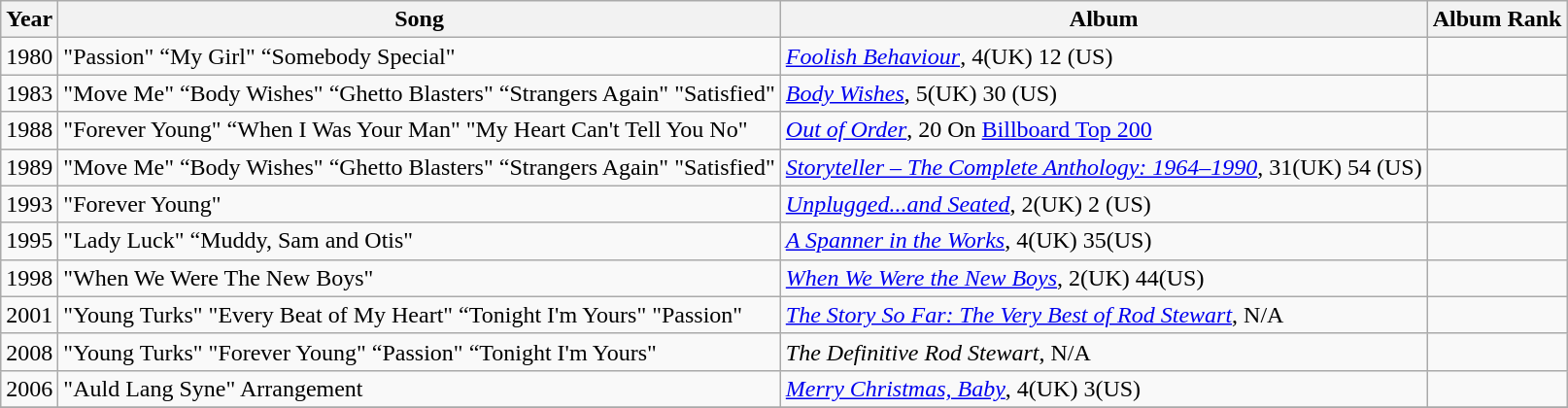<table class="wikitable sortable">
<tr>
<th>Year</th>
<th>Song</th>
<th>Album</th>
<th>Album Rank</th>
</tr>
<tr>
<td>1980</td>
<td>"Passion" “My Girl" “Somebody Special"</td>
<td><em><a href='#'>Foolish Behaviour</a></em>, 4(UK) 12 (US)</td>
<td></td>
</tr>
<tr>
<td>1983</td>
<td>"Move Me" “Body Wishes" “Ghetto Blasters" “Strangers Again"  "Satisfied"</td>
<td><em><a href='#'>Body Wishes</a></em>, 5(UK) 30 (US)</td>
<td></td>
</tr>
<tr>
<td>1988</td>
<td>"Forever Young" “When I Was Your Man" "My Heart Can't Tell You No"</td>
<td><a href='#'><em>Out of Order</em></a>, 20 On <a href='#'>Billboard Top 200</a></td>
<td></td>
</tr>
<tr>
<td>1989</td>
<td>"Move Me" “Body Wishes" “Ghetto Blasters" “Strangers Again"  "Satisfied"</td>
<td><em><a href='#'>Storyteller – The Complete Anthology: 1964–1990</a></em>, 31(UK) 54 (US)</td>
<td></td>
</tr>
<tr>
<td>1993</td>
<td>"Forever Young"</td>
<td><em><a href='#'>Unplugged...and Seated</a></em>, 2(UK) 2 (US)</td>
<td></td>
</tr>
<tr>
<td>1995</td>
<td>"Lady Luck" “Muddy, Sam and Otis"</td>
<td><em><a href='#'>A Spanner in the Works</a></em>, 4(UK) 35(US)</td>
<td></td>
</tr>
<tr>
<td>1998</td>
<td>"When We Were The New Boys"</td>
<td><em><a href='#'>When We Were the New Boys</a></em>, 2(UK) 44(US)</td>
<td></td>
</tr>
<tr>
<td>2001</td>
<td>"Young Turks" "Every Beat of My Heart" “Tonight I'm Yours" "Passion"</td>
<td><em><a href='#'>The Story So Far: The Very Best of Rod Stewart</a></em>, N/A</td>
<td></td>
</tr>
<tr>
<td>2008</td>
<td>"Young Turks" "Forever Young" “Passion" “Tonight I'm Yours"</td>
<td><em>The Definitive Rod Stewart</em>, N/A</td>
<td></td>
</tr>
<tr>
<td>2006</td>
<td>"Auld Lang Syne" Arrangement</td>
<td><em><a href='#'>Merry Christmas, Baby</a></em>, 4(UK) 3(US)</td>
<td></td>
</tr>
<tr>
</tr>
</table>
